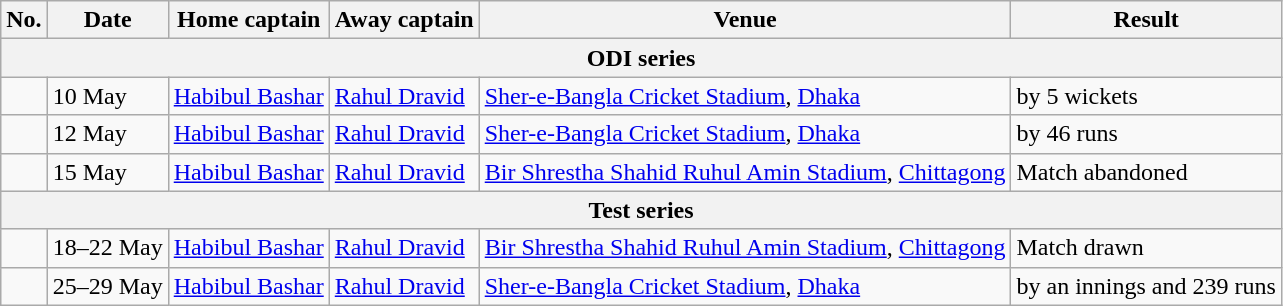<table class="wikitable">
<tr>
<th>No.</th>
<th>Date</th>
<th>Home captain</th>
<th>Away captain</th>
<th>Venue</th>
<th>Result</th>
</tr>
<tr>
<th colspan="6">ODI series</th>
</tr>
<tr>
<td></td>
<td>10 May</td>
<td><a href='#'>Habibul Bashar</a></td>
<td><a href='#'>Rahul Dravid</a></td>
<td><a href='#'>Sher-e-Bangla Cricket Stadium</a>, <a href='#'>Dhaka</a></td>
<td> by 5 wickets</td>
</tr>
<tr>
<td></td>
<td>12 May</td>
<td><a href='#'>Habibul Bashar</a></td>
<td><a href='#'>Rahul Dravid</a></td>
<td><a href='#'>Sher-e-Bangla Cricket Stadium</a>, <a href='#'>Dhaka</a></td>
<td> by 46 runs</td>
</tr>
<tr>
<td></td>
<td>15 May</td>
<td><a href='#'>Habibul Bashar</a></td>
<td><a href='#'>Rahul Dravid</a></td>
<td><a href='#'>Bir Shrestha Shahid Ruhul Amin Stadium</a>, <a href='#'>Chittagong</a></td>
<td>Match abandoned</td>
</tr>
<tr>
<th colspan="6">Test series</th>
</tr>
<tr>
<td></td>
<td>18–22 May</td>
<td><a href='#'>Habibul Bashar</a></td>
<td><a href='#'>Rahul Dravid</a></td>
<td><a href='#'>Bir Shrestha Shahid Ruhul Amin Stadium</a>, <a href='#'>Chittagong</a></td>
<td>Match drawn</td>
</tr>
<tr>
<td></td>
<td>25–29 May</td>
<td><a href='#'>Habibul Bashar</a></td>
<td><a href='#'>Rahul Dravid</a></td>
<td><a href='#'>Sher-e-Bangla Cricket Stadium</a>, <a href='#'>Dhaka</a></td>
<td> by an innings and 239 runs</td>
</tr>
</table>
